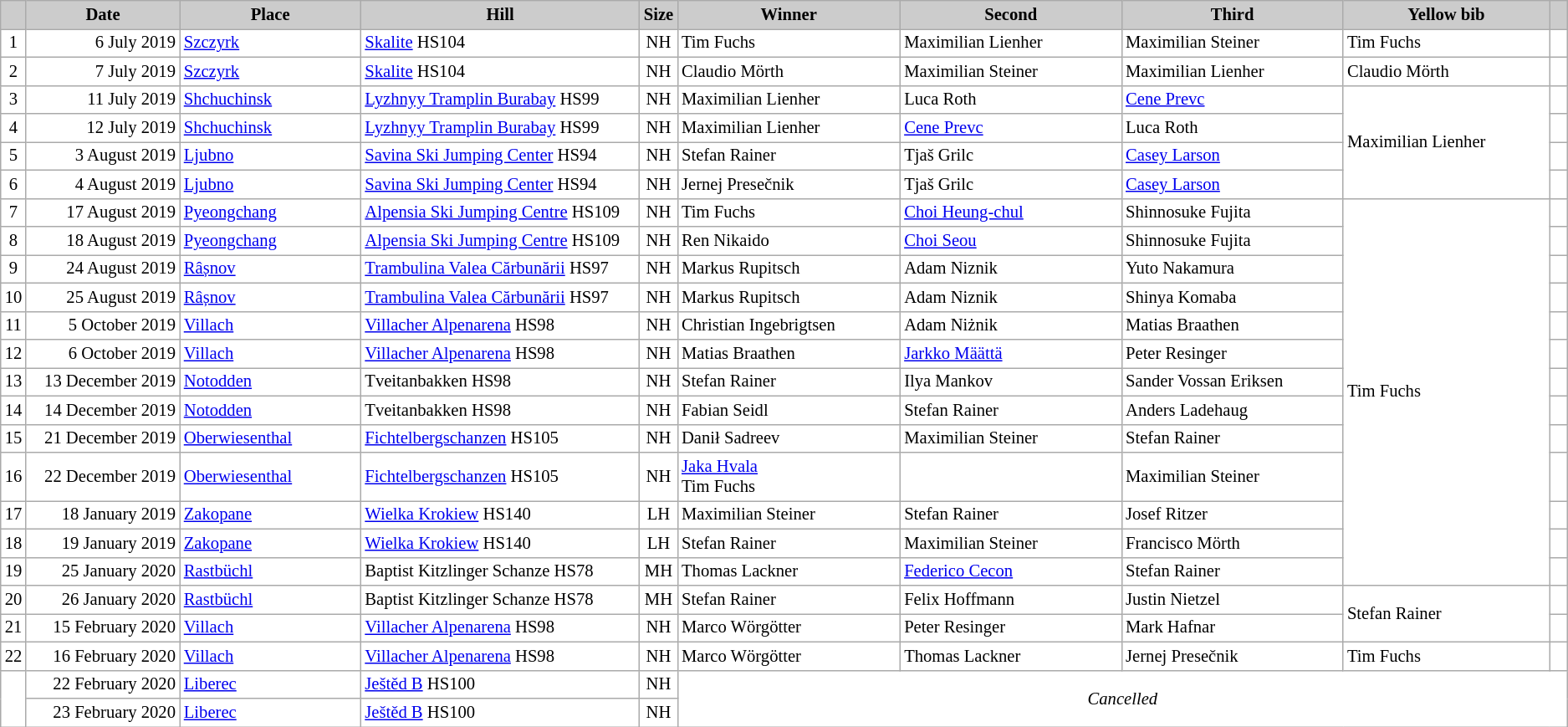<table class="wikitable plainrowheaders" style="background:#fff; font-size:86%; line-height:16px; border:grey solid 1px; border-collapse:collapse;">
<tr style="background:#ccc; text-align:center;">
<th scope="col" style="background:#ccc; width=45 px;"></th>
<th scope="col" style="background:#ccc; width:130px;">Date</th>
<th scope="col" style="background:#ccc; width:150px;">Place</th>
<th scope="col" style="background:#ccc; width:240px;">Hill</th>
<th scope="col" style="background:#ccc; width:20px;">Size</th>
<th scope="col" style="background:#ccc; width:195px;">Winner</th>
<th scope="col" style="background:#ccc; width:195px;">Second</th>
<th scope="col" style="background:#ccc; width:195px;">Third</th>
<th scope="col" style="background:#ccc; width:180px;">Yellow bib</th>
<th scope="col" style="background:#ccc; width:10px;"></th>
</tr>
<tr>
<td align=center>1</td>
<td align=right>6 July 2019</td>
<td> <a href='#'>Szczyrk</a></td>
<td><a href='#'>Skalite</a> HS104</td>
<td align=center>NH</td>
<td> Tim Fuchs</td>
<td> Maximilian Lienher</td>
<td> Maximilian Steiner</td>
<td> Tim Fuchs</td>
<td></td>
</tr>
<tr>
<td align=center>2</td>
<td align=right>7 July 2019</td>
<td> <a href='#'>Szczyrk</a></td>
<td><a href='#'>Skalite</a> HS104</td>
<td align=center>NH</td>
<td> Claudio Mörth</td>
<td> Maximilian Steiner</td>
<td> Maximilian Lienher</td>
<td> Claudio Mörth</td>
<td></td>
</tr>
<tr>
<td align=center>3</td>
<td align=right>11 July 2019</td>
<td> <a href='#'>Shchuchinsk</a></td>
<td><a href='#'>Lyzhnyy Tramplin Burabay</a> HS99</td>
<td align=center>NH</td>
<td> Maximilian Lienher</td>
<td> Luca Roth</td>
<td> <a href='#'>Cene Prevc</a></td>
<td rowspan=4> Maximilian Lienher</td>
<td></td>
</tr>
<tr>
<td align=center>4</td>
<td align=right>12 July 2019</td>
<td> <a href='#'>Shchuchinsk</a></td>
<td><a href='#'>Lyzhnyy Tramplin Burabay</a> HS99</td>
<td align=center>NH</td>
<td> Maximilian Lienher</td>
<td> <a href='#'>Cene Prevc</a></td>
<td> Luca Roth</td>
<td></td>
</tr>
<tr>
<td align=center>5</td>
<td align=right>3 August 2019</td>
<td> <a href='#'>Ljubno</a></td>
<td><a href='#'>Savina Ski Jumping Center</a> HS94</td>
<td align=center>NH</td>
<td> Stefan Rainer</td>
<td> Tjaš Grilc</td>
<td> <a href='#'>Casey Larson</a></td>
<td></td>
</tr>
<tr>
<td align=center>6</td>
<td align=right>4 August 2019</td>
<td> <a href='#'>Ljubno</a></td>
<td><a href='#'>Savina Ski Jumping Center</a> HS94</td>
<td align=center>NH</td>
<td> Jernej Presečnik</td>
<td> Tjaš Grilc</td>
<td> <a href='#'>Casey Larson</a></td>
<td></td>
</tr>
<tr>
<td align=center>7</td>
<td align=right>17 August 2019</td>
<td> <a href='#'>Pyeongchang</a></td>
<td><a href='#'>Alpensia Ski Jumping Centre</a> HS109</td>
<td align=center>NH</td>
<td> Tim Fuchs</td>
<td> <a href='#'>Choi Heung-chul</a></td>
<td> Shinnosuke Fujita</td>
<td rowspan=13> Tim Fuchs</td>
<td></td>
</tr>
<tr>
<td align=center>8</td>
<td align=right>18 August 2019</td>
<td> <a href='#'>Pyeongchang</a></td>
<td><a href='#'>Alpensia Ski Jumping Centre</a> HS109</td>
<td align=center>NH</td>
<td> Ren Nikaido</td>
<td> <a href='#'>Choi Seou</a></td>
<td> Shinnosuke Fujita</td>
<td></td>
</tr>
<tr>
<td align=center>9</td>
<td align=right>24 August 2019</td>
<td> <a href='#'>Râșnov</a></td>
<td><a href='#'>Trambulina Valea Cărbunării</a> HS97</td>
<td align=center>NH</td>
<td> Markus Rupitsch</td>
<td> Adam Niznik</td>
<td> Yuto Nakamura</td>
<td></td>
</tr>
<tr>
<td align=center>10</td>
<td align=right>25 August 2019</td>
<td> <a href='#'>Râșnov</a></td>
<td><a href='#'>Trambulina Valea Cărbunării</a> HS97</td>
<td align=center>NH</td>
<td> Markus Rupitsch</td>
<td> Adam Niznik</td>
<td> Shinya Komaba</td>
<td></td>
</tr>
<tr>
<td align=center>11</td>
<td align=right>5 October 2019</td>
<td> <a href='#'>Villach</a></td>
<td><a href='#'>Villacher Alpenarena</a> HS98</td>
<td align=center>NH</td>
<td> Christian Ingebrigtsen</td>
<td> Adam Niżnik</td>
<td> Matias Braathen</td>
<td></td>
</tr>
<tr>
<td align=center>12</td>
<td align=right>6 October 2019</td>
<td> <a href='#'>Villach</a></td>
<td><a href='#'>Villacher Alpenarena</a> HS98</td>
<td align=center>NH</td>
<td> Matias Braathen</td>
<td> <a href='#'>Jarkko Määttä</a></td>
<td> Peter Resinger</td>
<td></td>
</tr>
<tr>
<td align=center>13</td>
<td align=right>13 December 2019</td>
<td> <a href='#'>Notodden</a></td>
<td>Tveitanbakken HS98</td>
<td align=center>NH</td>
<td> Stefan Rainer</td>
<td> Ilya Mankov</td>
<td> Sander Vossan Eriksen</td>
<td></td>
</tr>
<tr>
<td align=center>14</td>
<td align=right>14 December 2019</td>
<td> <a href='#'>Notodden</a></td>
<td>Tveitanbakken HS98</td>
<td align=center>NH</td>
<td> Fabian Seidl</td>
<td> Stefan Rainer</td>
<td> Anders Ladehaug</td>
<td></td>
</tr>
<tr>
<td align=center>15</td>
<td align=right>21 December 2019</td>
<td> <a href='#'>Oberwiesenthal</a></td>
<td><a href='#'>Fichtelbergschanzen</a> HS105</td>
<td align=center>NH</td>
<td> Danił Sadreev</td>
<td> Maximilian Steiner</td>
<td> Stefan Rainer</td>
<td></td>
</tr>
<tr>
<td align=center>16</td>
<td align=right>22 December 2019</td>
<td> <a href='#'>Oberwiesenthal</a></td>
<td><a href='#'>Fichtelbergschanzen</a> HS105</td>
<td align=center>NH</td>
<td> <a href='#'>Jaka Hvala</a><br> Tim Fuchs</td>
<td></td>
<td> Maximilian Steiner</td>
<td></td>
</tr>
<tr>
<td align=center>17</td>
<td align=right>18 January 2019</td>
<td> <a href='#'>Zakopane</a></td>
<td><a href='#'>Wielka Krokiew</a> HS140</td>
<td align=center>LH</td>
<td> Maximilian Steiner</td>
<td> Stefan Rainer</td>
<td> Josef Ritzer</td>
<td></td>
</tr>
<tr>
<td align=center>18</td>
<td align=right>19 January 2019</td>
<td> <a href='#'>Zakopane</a></td>
<td><a href='#'>Wielka Krokiew</a> HS140</td>
<td align=center>LH</td>
<td> Stefan Rainer</td>
<td> Maximilian Steiner</td>
<td> Francisco Mörth</td>
<td></td>
</tr>
<tr>
<td align=center>19</td>
<td align=right>25 January 2020</td>
<td> <a href='#'>Rastbüchl</a></td>
<td>Baptist Kitzlinger Schanze HS78</td>
<td align=center>MH</td>
<td> Thomas Lackner</td>
<td> <a href='#'>Federico Cecon</a></td>
<td> Stefan Rainer</td>
<td></td>
</tr>
<tr>
<td align=center>20</td>
<td align=right>26 January 2020</td>
<td> <a href='#'>Rastbüchl</a></td>
<td>Baptist Kitzlinger Schanze HS78</td>
<td align=center>MH</td>
<td> Stefan Rainer</td>
<td> Felix Hoffmann</td>
<td> Justin Nietzel</td>
<td rowspan=2> Stefan Rainer</td>
<td></td>
</tr>
<tr>
<td align=center>21</td>
<td align=right>15 February 2020</td>
<td> <a href='#'>Villach</a></td>
<td><a href='#'>Villacher Alpenarena</a> HS98</td>
<td align=center>NH</td>
<td> Marco Wörgötter</td>
<td> Peter Resinger</td>
<td> Mark Hafnar</td>
<td></td>
</tr>
<tr>
<td align=center>22</td>
<td align=right>16 February 2020</td>
<td> <a href='#'>Villach</a></td>
<td><a href='#'>Villacher Alpenarena</a> HS98</td>
<td align=center>NH</td>
<td> Marco Wörgötter</td>
<td> Thomas Lackner</td>
<td> Jernej Presečnik</td>
<td> Tim Fuchs</td>
<td></td>
</tr>
<tr>
<td rowspan=2></td>
<td align=right>22 February 2020</td>
<td> <a href='#'>Liberec</a></td>
<td><a href='#'>Ještěd B</a> HS100</td>
<td align=center>NH</td>
<td colspan=5 rowspan=2 align=center><em>Cancelled</em></td>
</tr>
<tr>
<td align=right>23 February 2020</td>
<td> <a href='#'>Liberec</a></td>
<td><a href='#'>Ještěd B</a> HS100</td>
<td align=center>NH</td>
</tr>
</table>
